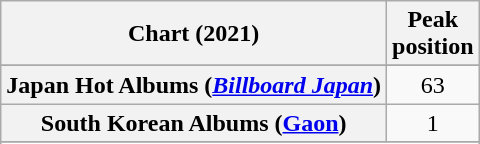<table class="wikitable sortable plainrowheaders" style="text-align:center">
<tr>
<th scope="col">Chart (2021)</th>
<th scope="col">Peak<br>position</th>
</tr>
<tr>
</tr>
<tr>
<th scope="row">Japan Hot Albums (<em><a href='#'>Billboard Japan</a></em>)</th>
<td>63</td>
</tr>
<tr>
<th scope="row">South Korean Albums (<a href='#'>Gaon</a>)</th>
<td>1</td>
</tr>
<tr>
</tr>
<tr>
</tr>
</table>
